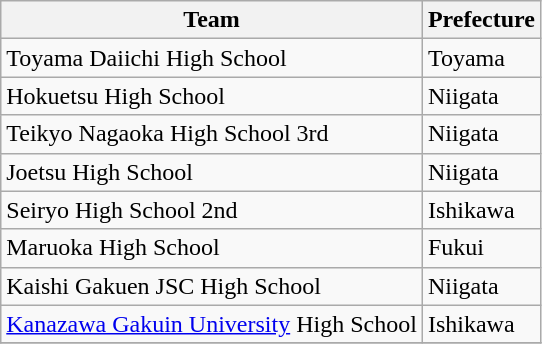<table class="wikitable sortable">
<tr>
<th>Team</th>
<th>Prefecture</th>
</tr>
<tr>
<td>Toyama Daiichi High School</td>
<td>Toyama</td>
</tr>
<tr>
<td>Hokuetsu High School</td>
<td>Niigata</td>
</tr>
<tr>
<td>Teikyo Nagaoka High School 3rd</td>
<td>Niigata</td>
</tr>
<tr>
<td>Joetsu High School</td>
<td>Niigata</td>
</tr>
<tr>
<td>Seiryo High School 2nd</td>
<td>Ishikawa</td>
</tr>
<tr>
<td>Maruoka High School</td>
<td>Fukui</td>
</tr>
<tr>
<td>Kaishi Gakuen JSC High School</td>
<td>Niigata</td>
</tr>
<tr>
<td><a href='#'>Kanazawa Gakuin University</a> High School</td>
<td>Ishikawa</td>
</tr>
<tr>
</tr>
</table>
